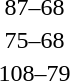<table style="text-align:center">
<tr>
<th width=200></th>
<th width=100></th>
<th width=200></th>
</tr>
<tr>
<td align=right><strong></strong></td>
<td align=center>87–68</td>
<td align=left></td>
</tr>
<tr>
<td align=right><strong></strong></td>
<td align=center>75–68</td>
<td align=left></td>
</tr>
<tr>
<td align=right><strong></strong></td>
<td align=center>108–79</td>
<td align=left></td>
</tr>
</table>
